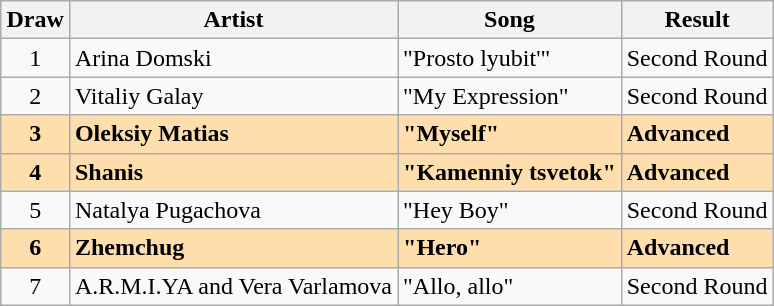<table class="sortable wikitable" style="margin: 1em auto 1em auto; text-align:center;">
<tr>
<th>Draw</th>
<th>Artist</th>
<th>Song</th>
<th>Result</th>
</tr>
<tr>
<td>1</td>
<td style="text-align:left;">Arina Domski</td>
<td style="text-align:left;">"Prosto lyubit'"</td>
<td style="text-align:left;">Second Round</td>
</tr>
<tr>
<td>2</td>
<td style="text-align:left;">Vitaliy Galay</td>
<td style="text-align:left;">"My Expression"</td>
<td style="text-align:left;">Second Round</td>
</tr>
<tr style="font-weight:bold; background:navajowhite;">
<td>3</td>
<td style="text-align:left;">Oleksiy Matias</td>
<td style="text-align:left;">"Myself"</td>
<td style="text-align:left;">Advanced</td>
</tr>
<tr style="font-weight:bold; background:navajowhite;">
<td>4</td>
<td style="text-align:left;">Shanis</td>
<td style="text-align:left;">"Kamenniy tsvetok"</td>
<td style="text-align:left;">Advanced</td>
</tr>
<tr>
<td>5</td>
<td style="text-align:left;">Natalya Pugachova</td>
<td style="text-align:left;">"Hey Boy"</td>
<td style="text-align:left;">Second Round</td>
</tr>
<tr style="font-weight:bold; background:navajowhite;">
<td>6</td>
<td style="text-align:left;">Zhemchug</td>
<td style="text-align:left;">"Hero"</td>
<td style="text-align:left;">Advanced</td>
</tr>
<tr>
<td>7</td>
<td style="text-align:left;">A.R.M.I.YA and Vera Varlamova</td>
<td style="text-align:left;">"Allo, allo"</td>
<td style="text-align:left;">Second Round</td>
</tr>
</table>
